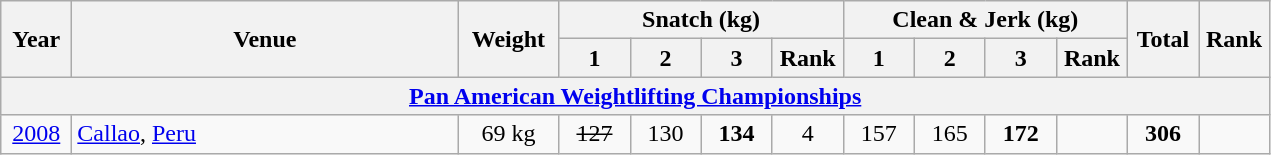<table class = "wikitable" style="text-align:center;">
<tr>
<th rowspan=2 width=40>Year</th>
<th rowspan=2 width=250>Venue</th>
<th rowspan=2 width=60>Weight</th>
<th colspan=4>Snatch (kg)</th>
<th colspan=4>Clean & Jerk (kg)</th>
<th rowspan=2 width=40>Total</th>
<th rowspan=2 width=40>Rank</th>
</tr>
<tr>
<th width=40>1</th>
<th width=40>2</th>
<th width=40>3</th>
<th width=40>Rank</th>
<th width=40>1</th>
<th width=40>2</th>
<th width=40>3</th>
<th width=40>Rank</th>
</tr>
<tr>
<th colspan=13><a href='#'>Pan American Weightlifting Championships</a></th>
</tr>
<tr>
<td><a href='#'>2008</a></td>
<td align=left> <a href='#'>Callao</a>, <a href='#'>Peru</a></td>
<td>69 kg</td>
<td><s>127</s></td>
<td>130</td>
<td><strong>134</strong></td>
<td>4</td>
<td>157</td>
<td>165</td>
<td><strong>172</strong></td>
<td></td>
<td><strong>306</strong></td>
<td></td>
</tr>
</table>
